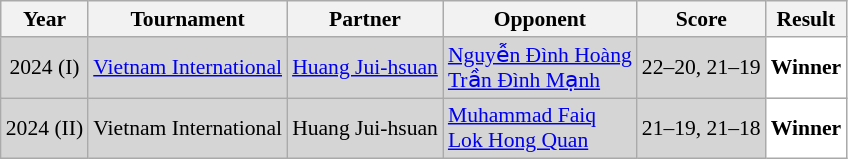<table class="sortable wikitable" style="font-size: 90%;">
<tr>
<th>Year</th>
<th>Tournament</th>
<th>Partner</th>
<th>Opponent</th>
<th>Score</th>
<th>Result</th>
</tr>
<tr style="background:#D5D5D5">
<td align="center">2024 (I)</td>
<td align="left"><a href='#'>Vietnam International</a></td>
<td align="left"> <a href='#'>Huang Jui-hsuan</a></td>
<td align="left"> <a href='#'>Nguyễn Đình Hoàng</a><br> <a href='#'>Trần Đình Mạnh</a></td>
<td align="left">22–20, 21–19</td>
<td style="text-align:left; background:white"> <strong>Winner</strong></td>
</tr>
<tr style="background:#D5D5D5">
<td align="center">2024 (II)</td>
<td align="left">Vietnam International</td>
<td align="left"> Huang Jui-hsuan</td>
<td align="left"> <a href='#'>Muhammad Faiq</a><br> <a href='#'>Lok Hong Quan</a></td>
<td align="left">21–19, 21–18</td>
<td style="text-align:left; background:white"> <strong>Winner</strong></td>
</tr>
</table>
